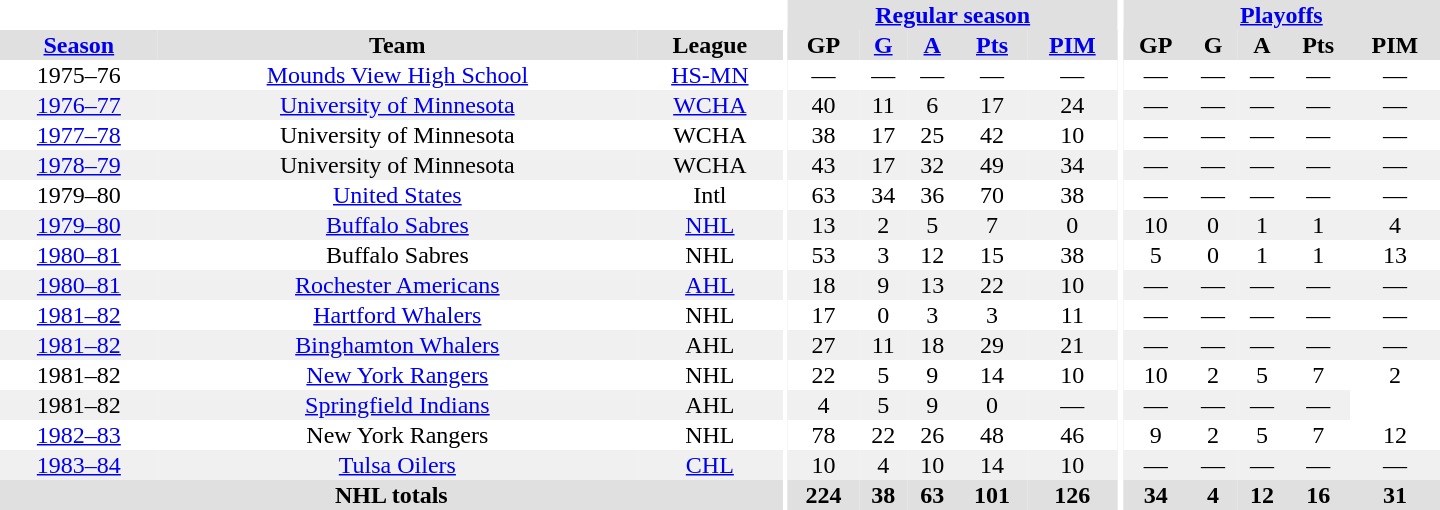<table border="0" cellpadding="1" cellspacing="0" style="text-align:center; width:60em">
<tr bgcolor="#e0e0e0">
<th colspan="3" bgcolor="#ffffff"></th>
<th rowspan="100" bgcolor="#ffffff"></th>
<th colspan="5"><a href='#'>Regular season</a></th>
<th rowspan="100" bgcolor="#ffffff"></th>
<th colspan="5"><a href='#'>Playoffs</a></th>
</tr>
<tr bgcolor="#e0e0e0">
<th><a href='#'>Season</a></th>
<th>Team</th>
<th>League</th>
<th>GP</th>
<th><a href='#'>G</a></th>
<th><a href='#'>A</a></th>
<th><a href='#'>Pts</a></th>
<th><a href='#'>PIM</a></th>
<th>GP</th>
<th>G</th>
<th>A</th>
<th>Pts</th>
<th>PIM</th>
</tr>
<tr>
<td>1975–76</td>
<td><a href='#'>Mounds View High School</a></td>
<td><a href='#'>HS-MN</a></td>
<td>—</td>
<td>—</td>
<td>—</td>
<td>—</td>
<td>—</td>
<td>—</td>
<td>—</td>
<td>—</td>
<td>—</td>
<td>—</td>
</tr>
<tr bgcolor="#f0f0f0">
<td><a href='#'>1976–77</a></td>
<td><a href='#'>University of Minnesota</a></td>
<td><a href='#'>WCHA</a></td>
<td>40</td>
<td>11</td>
<td>6</td>
<td>17</td>
<td>24</td>
<td>—</td>
<td>—</td>
<td>—</td>
<td>—</td>
<td>—</td>
</tr>
<tr>
<td><a href='#'>1977–78</a></td>
<td>University of Minnesota</td>
<td>WCHA</td>
<td>38</td>
<td>17</td>
<td>25</td>
<td>42</td>
<td>10</td>
<td>—</td>
<td>—</td>
<td>—</td>
<td>—</td>
<td>—</td>
</tr>
<tr bgcolor="#f0f0f0">
<td><a href='#'>1978–79</a></td>
<td>University of Minnesota</td>
<td>WCHA</td>
<td>43</td>
<td>17</td>
<td>32</td>
<td>49</td>
<td>34</td>
<td>—</td>
<td>—</td>
<td>—</td>
<td>—</td>
<td>—</td>
</tr>
<tr>
<td>1979–80</td>
<td><a href='#'>United States</a></td>
<td>Intl</td>
<td>63</td>
<td>34</td>
<td>36</td>
<td>70</td>
<td>38</td>
<td>—</td>
<td>—</td>
<td>—</td>
<td>—</td>
<td>—</td>
</tr>
<tr bgcolor="#f0f0f0">
<td><a href='#'>1979–80</a></td>
<td><a href='#'>Buffalo Sabres</a></td>
<td><a href='#'>NHL</a></td>
<td>13</td>
<td>2</td>
<td>5</td>
<td>7</td>
<td>0</td>
<td>10</td>
<td>0</td>
<td>1</td>
<td>1</td>
<td>4</td>
</tr>
<tr>
<td><a href='#'>1980–81</a></td>
<td>Buffalo Sabres</td>
<td>NHL</td>
<td>53</td>
<td>3</td>
<td>12</td>
<td>15</td>
<td>38</td>
<td>5</td>
<td>0</td>
<td>1</td>
<td>1</td>
<td>13</td>
</tr>
<tr bgcolor="#f0f0f0">
<td><a href='#'>1980–81</a></td>
<td><a href='#'>Rochester Americans</a></td>
<td><a href='#'>AHL</a></td>
<td>18</td>
<td>9</td>
<td>13</td>
<td>22</td>
<td>10</td>
<td>—</td>
<td>—</td>
<td>—</td>
<td>—</td>
<td>—</td>
</tr>
<tr>
<td><a href='#'>1981–82</a></td>
<td><a href='#'>Hartford Whalers</a></td>
<td>NHL</td>
<td>17</td>
<td>0</td>
<td>3</td>
<td>3</td>
<td>11</td>
<td>—</td>
<td>—</td>
<td>—</td>
<td>—</td>
<td>—</td>
</tr>
<tr bgcolor="#f0f0f0">
<td><a href='#'>1981–82</a></td>
<td><a href='#'>Binghamton Whalers</a></td>
<td>AHL</td>
<td>27</td>
<td>11</td>
<td>18</td>
<td>29</td>
<td>21</td>
<td>—</td>
<td>—</td>
<td>—</td>
<td>—</td>
<td>—</td>
</tr>
<tr>
<td>1981–82</td>
<td><a href='#'>New York Rangers</a></td>
<td>NHL</td>
<td>22</td>
<td>5</td>
<td>9</td>
<td>14</td>
<td>10</td>
<td>10</td>
<td>2</td>
<td>5</td>
<td>7</td>
<td>2</td>
</tr>
<tr bgcolor="#f0f0f0">
<td>1981–82</td>
<td><a href='#'>Springfield Indians</a></td>
<td>AHL</td>
<td 7>4</td>
<td>5</td>
<td>9</td>
<td>0</td>
<td>—</td>
<td>—</td>
<td>—</td>
<td>—</td>
<td>—</td>
</tr>
<tr>
<td><a href='#'>1982–83</a></td>
<td>New York Rangers</td>
<td>NHL</td>
<td>78</td>
<td>22</td>
<td>26</td>
<td>48</td>
<td>46</td>
<td>9</td>
<td>2</td>
<td>5</td>
<td>7</td>
<td>12</td>
</tr>
<tr bgcolor="#f0f0f0">
<td><a href='#'>1983–84</a></td>
<td><a href='#'>Tulsa Oilers</a></td>
<td><a href='#'>CHL</a></td>
<td>10</td>
<td>4</td>
<td>10</td>
<td>14</td>
<td>10</td>
<td>—</td>
<td>—</td>
<td>—</td>
<td>—</td>
<td>—</td>
</tr>
<tr bgcolor="#e0e0e0">
<th colspan="3">NHL totals</th>
<th>224</th>
<th>38</th>
<th>63</th>
<th>101</th>
<th>126</th>
<th>34</th>
<th>4</th>
<th>12</th>
<th>16</th>
<th>31</th>
</tr>
</table>
